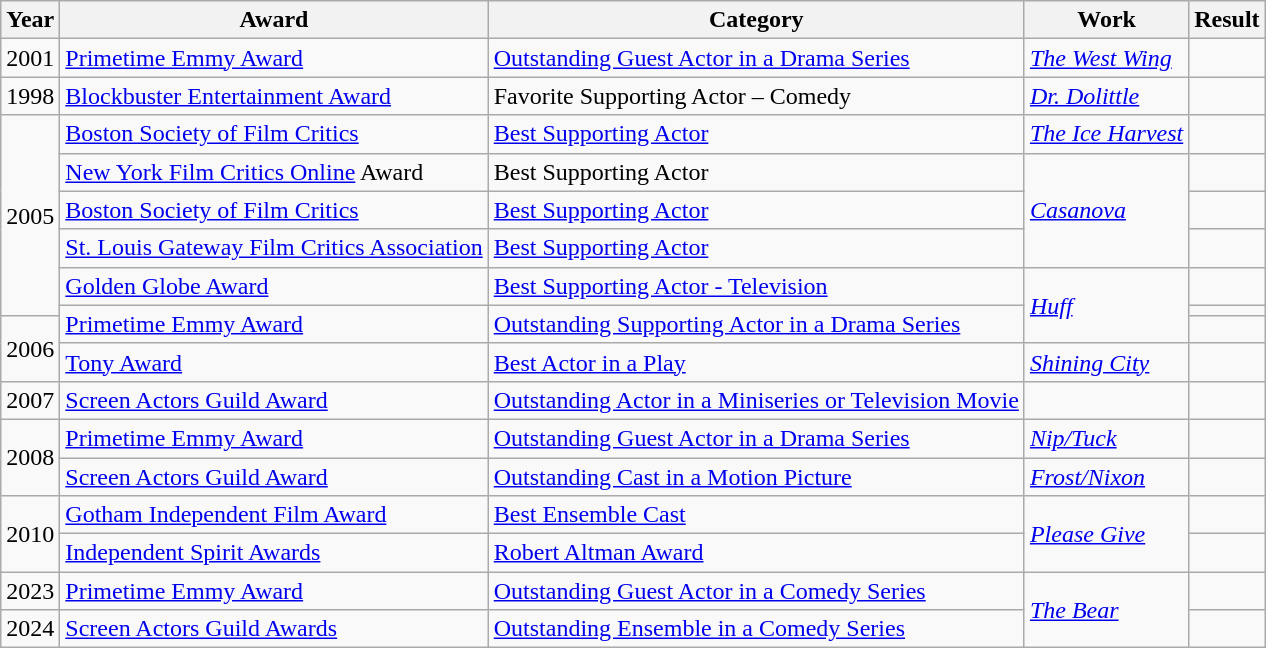<table class="wikitable plainrowheaders sortable">
<tr>
<th scope="col">Year</th>
<th scope="col">Award</th>
<th scope="col">Category</th>
<th scope="col">Work</th>
<th scope="col">Result</th>
</tr>
<tr>
<td align="center">2001</td>
<td><a href='#'>Primetime Emmy Award</a></td>
<td><a href='#'>Outstanding Guest Actor in a Drama Series</a></td>
<td><em><a href='#'>The West Wing</a></em></td>
<td></td>
</tr>
<tr>
<td align="center">1998</td>
<td><a href='#'>Blockbuster Entertainment Award</a></td>
<td>Favorite Supporting Actor – Comedy</td>
<td><em><a href='#'>Dr. Dolittle</a></em></td>
<td></td>
</tr>
<tr>
<td rowspan="6" align="center">2005</td>
<td><a href='#'>Boston Society of Film Critics</a></td>
<td><a href='#'>Best Supporting Actor</a></td>
<td><em><a href='#'>The Ice Harvest</a></em></td>
<td></td>
</tr>
<tr>
<td><a href='#'>New York Film Critics Online</a> Award</td>
<td>Best Supporting Actor</td>
<td rowspan="3"><em><a href='#'>Casanova</a></em></td>
<td></td>
</tr>
<tr>
<td><a href='#'>Boston Society of Film Critics</a></td>
<td><a href='#'>Best Supporting Actor</a></td>
<td></td>
</tr>
<tr>
<td><a href='#'>St. Louis Gateway Film Critics Association</a></td>
<td><a href='#'>Best Supporting Actor</a></td>
<td></td>
</tr>
<tr>
<td><a href='#'>Golden Globe Award</a></td>
<td><a href='#'>Best Supporting Actor - Television</a></td>
<td rowspan="3"><em><a href='#'>Huff</a></em></td>
<td></td>
</tr>
<tr>
<td rowspan="2"><a href='#'>Primetime Emmy Award</a></td>
<td rowspan="2"><a href='#'>Outstanding Supporting Actor in a Drama Series</a></td>
<td></td>
</tr>
<tr>
<td rowspan="2" align="center">2006</td>
<td></td>
</tr>
<tr>
<td><a href='#'>Tony Award</a></td>
<td><a href='#'>Best Actor in a Play</a></td>
<td><em><a href='#'>Shining City</a></em></td>
<td></td>
</tr>
<tr>
<td align="center">2007</td>
<td><a href='#'>Screen Actors Guild Award</a></td>
<td><a href='#'>Outstanding Actor in a Miniseries or Television Movie</a></td>
<td><em></em></td>
<td></td>
</tr>
<tr>
<td rowspan="2" align="center">2008</td>
<td><a href='#'>Primetime Emmy Award</a></td>
<td><a href='#'>Outstanding Guest Actor in a Drama Series</a></td>
<td><em><a href='#'>Nip/Tuck</a></em></td>
<td></td>
</tr>
<tr>
<td><a href='#'>Screen Actors Guild Award</a></td>
<td><a href='#'>Outstanding Cast in a Motion Picture</a></td>
<td><em><a href='#'>Frost/Nixon</a></em></td>
<td></td>
</tr>
<tr>
<td rowspan="2" align="center">2010</td>
<td><a href='#'>Gotham Independent Film Award</a></td>
<td><a href='#'>Best Ensemble Cast</a></td>
<td rowspan="2"><em><a href='#'>Please Give</a></em></td>
<td></td>
</tr>
<tr>
<td><a href='#'>Independent Spirit Awards</a></td>
<td><a href='#'>Robert Altman Award</a></td>
<td></td>
</tr>
<tr>
<td align="center">2023</td>
<td><a href='#'>Primetime Emmy Award</a></td>
<td><a href='#'>Outstanding Guest Actor in a Comedy Series</a></td>
<td rowspan="2"><em><a href='#'>The Bear</a></em></td>
<td></td>
</tr>
<tr>
<td align="center">2024</td>
<td><a href='#'>Screen Actors Guild Awards</a></td>
<td><a href='#'>Outstanding Ensemble in a Comedy Series</a></td>
<td></td>
</tr>
</table>
